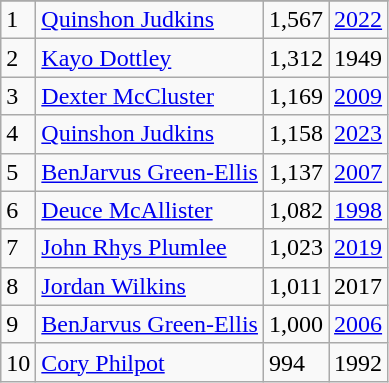<table class="wikitable">
<tr>
</tr>
<tr>
<td>1</td>
<td><a href='#'>Quinshon Judkins</a></td>
<td>1,567</td>
<td><a href='#'>2022</a></td>
</tr>
<tr>
<td>2</td>
<td><a href='#'>Kayo Dottley</a></td>
<td>1,312</td>
<td>1949</td>
</tr>
<tr>
<td>3</td>
<td><a href='#'>Dexter McCluster</a></td>
<td>1,169</td>
<td><a href='#'>2009</a></td>
</tr>
<tr>
<td>4</td>
<td><a href='#'>Quinshon Judkins</a></td>
<td>1,158</td>
<td><a href='#'>2023</a></td>
</tr>
<tr>
<td>5</td>
<td><a href='#'>BenJarvus Green-Ellis</a></td>
<td>1,137</td>
<td><a href='#'>2007</a></td>
</tr>
<tr>
<td>6</td>
<td><a href='#'>Deuce McAllister</a></td>
<td>1,082</td>
<td><a href='#'>1998</a></td>
</tr>
<tr>
<td>7</td>
<td><a href='#'>John Rhys Plumlee</a></td>
<td>1,023</td>
<td><a href='#'>2019</a></td>
</tr>
<tr>
<td>8</td>
<td><a href='#'>Jordan Wilkins</a></td>
<td>1,011</td>
<td>2017</td>
</tr>
<tr>
<td>9</td>
<td><a href='#'>BenJarvus Green-Ellis</a></td>
<td>1,000</td>
<td><a href='#'>2006</a></td>
</tr>
<tr>
<td>10</td>
<td><a href='#'>Cory Philpot</a></td>
<td>994</td>
<td>1992</td>
</tr>
</table>
